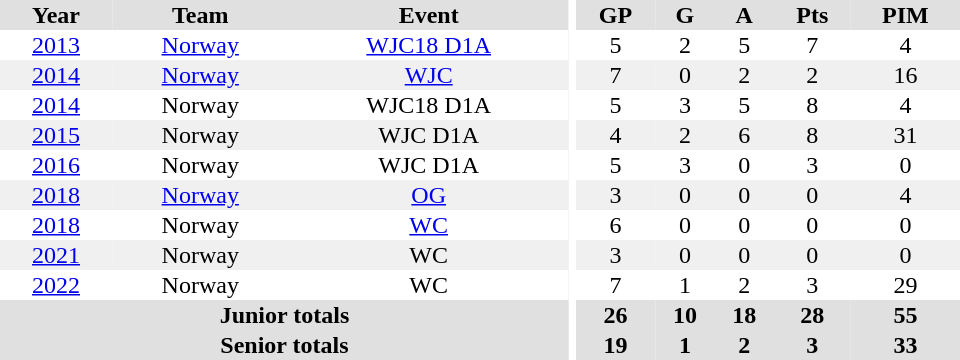<table border="0" cellpadding="1" cellspacing="0" ID="Table3" style="text-align:center; width:40em">
<tr ALIGN="center" bgcolor="#e0e0e0">
<th>Year</th>
<th>Team</th>
<th>Event</th>
<th rowspan="99" bgcolor="#ffffff"></th>
<th>GP</th>
<th>G</th>
<th>A</th>
<th>Pts</th>
<th>PIM</th>
</tr>
<tr>
<td><a href='#'>2013</a></td>
<td><a href='#'>Norway</a></td>
<td><a href='#'>WJC18 D1A</a></td>
<td>5</td>
<td>2</td>
<td>5</td>
<td>7</td>
<td>4</td>
</tr>
<tr bgcolor="#f0f0f0">
<td><a href='#'>2014</a></td>
<td><a href='#'>Norway</a></td>
<td><a href='#'>WJC</a></td>
<td>7</td>
<td>0</td>
<td>2</td>
<td>2</td>
<td>16</td>
</tr>
<tr>
<td><a href='#'>2014</a></td>
<td>Norway</td>
<td>WJC18 D1A</td>
<td>5</td>
<td>3</td>
<td>5</td>
<td>8</td>
<td>4</td>
</tr>
<tr bgcolor="#f0f0f0">
<td><a href='#'>2015</a></td>
<td>Norway</td>
<td>WJC D1A</td>
<td>4</td>
<td>2</td>
<td>6</td>
<td>8</td>
<td>31</td>
</tr>
<tr>
<td><a href='#'>2016</a></td>
<td>Norway</td>
<td>WJC D1A</td>
<td>5</td>
<td>3</td>
<td>0</td>
<td>3</td>
<td>0</td>
</tr>
<tr bgcolor="#f0f0f0">
<td><a href='#'>2018</a></td>
<td><a href='#'>Norway</a></td>
<td><a href='#'>OG</a></td>
<td>3</td>
<td>0</td>
<td>0</td>
<td>0</td>
<td>4</td>
</tr>
<tr>
<td><a href='#'>2018</a></td>
<td>Norway</td>
<td><a href='#'>WC</a></td>
<td>6</td>
<td>0</td>
<td>0</td>
<td>0</td>
<td>0</td>
</tr>
<tr bgcolor="#f0f0f0">
<td><a href='#'>2021</a></td>
<td>Norway</td>
<td>WC</td>
<td>3</td>
<td>0</td>
<td>0</td>
<td>0</td>
<td>0</td>
</tr>
<tr>
<td><a href='#'>2022</a></td>
<td>Norway</td>
<td>WC</td>
<td>7</td>
<td>1</td>
<td>2</td>
<td>3</td>
<td>29</td>
</tr>
<tr bgcolor="#e0e0e0">
<th colspan="3">Junior totals</th>
<th>26</th>
<th>10</th>
<th>18</th>
<th>28</th>
<th>55</th>
</tr>
<tr bgcolor="#e0e0e0">
<th colspan="3">Senior totals</th>
<th>19</th>
<th>1</th>
<th>2</th>
<th>3</th>
<th>33</th>
</tr>
</table>
